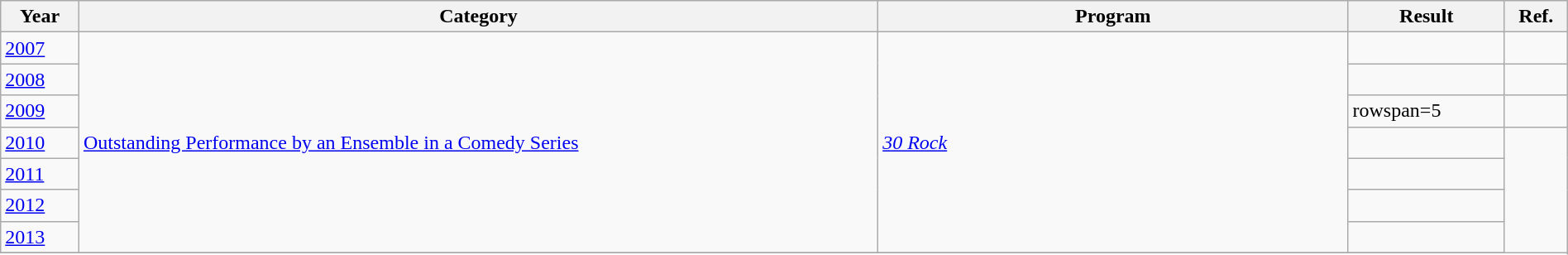<table class="wikitable plainrowheaders" width=100%>
<tr>
<th scope="col" width="5%">Year</th>
<th scope="col" width="51%">Category</th>
<th scope="col" width="30%">Program</th>
<th scope="col" width="10%">Result</th>
<th scope="col" width="4%">Ref.</th>
</tr>
<tr>
<td><a href='#'>2007</a></td>
<td rowspan=7><a href='#'>Outstanding Performance by an Ensemble in a Comedy Series</a></td>
<td rowspan=7><em><a href='#'>30 Rock</a></em></td>
<td></td>
<td><div></div></td>
</tr>
<tr>
<td><a href='#'>2008</a></td>
<td></td>
<td><div></div></td>
</tr>
<tr>
<td><a href='#'>2009</a></td>
<td>rowspan=5 </td>
<td><div></div></td>
</tr>
<tr>
<td><a href='#'>2010</a></td>
<td><div></div></td>
</tr>
<tr>
<td><a href='#'>2011</a></td>
<td><div></div></td>
</tr>
<tr>
<td><a href='#'>2012</a></td>
<td><div></div></td>
</tr>
<tr>
<td><a href='#'>2013</a></td>
<td><div></div></td>
</tr>
<tr>
</tr>
</table>
